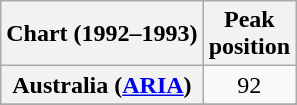<table class="wikitable sortable plainrowheaders">
<tr>
<th>Chart (1992–1993)</th>
<th>Peak<br>position</th>
</tr>
<tr>
<th scope="row">Australia (<a href='#'>ARIA</a>)</th>
<td align="center">92</td>
</tr>
<tr>
</tr>
<tr>
</tr>
<tr>
</tr>
<tr>
</tr>
</table>
